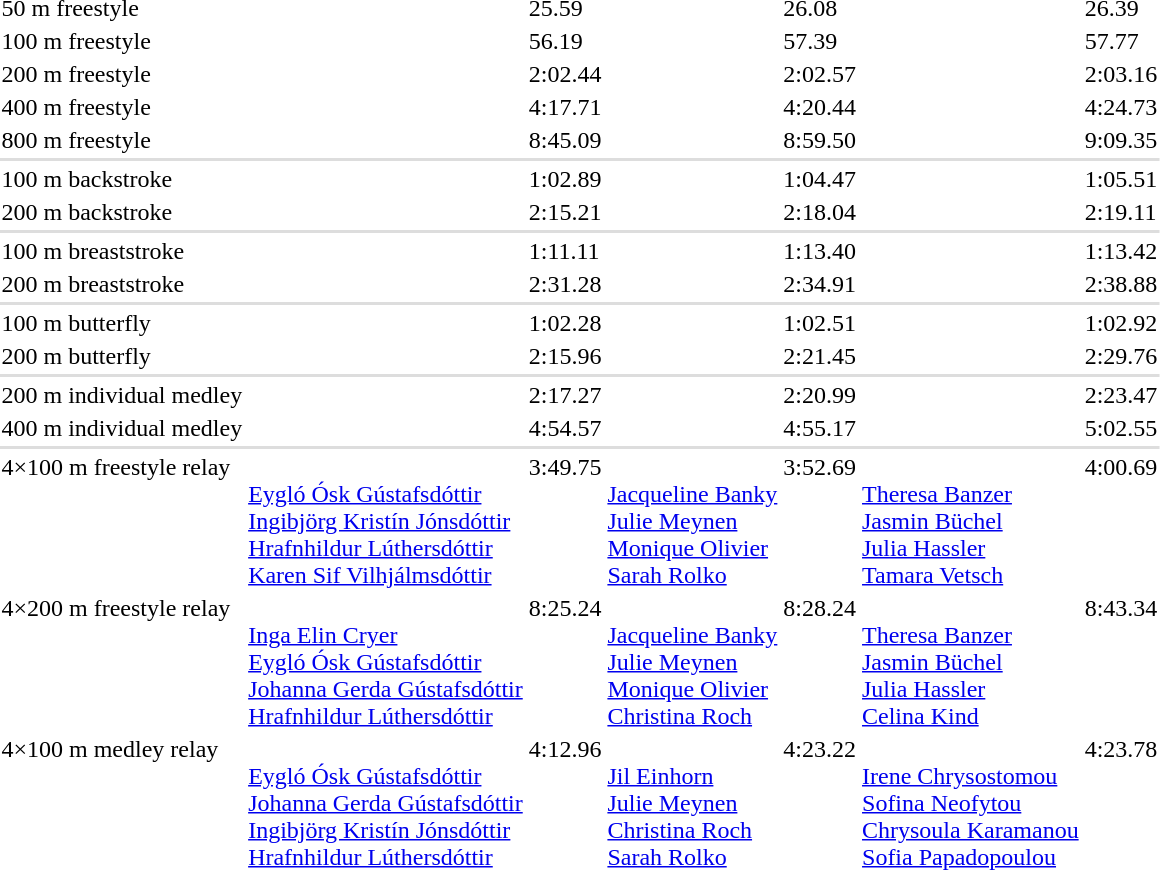<table>
<tr valign="top">
<td>50 m freestyle</td>
<td></td>
<td>25.59</td>
<td></td>
<td>26.08</td>
<td></td>
<td>26.39</td>
</tr>
<tr valign="top">
<td>100 m freestyle</td>
<td></td>
<td>56.19</td>
<td></td>
<td>57.39</td>
<td></td>
<td>57.77</td>
</tr>
<tr valign="top">
<td>200 m freestyle</td>
<td></td>
<td>2:02.44</td>
<td></td>
<td>2:02.57</td>
<td></td>
<td>2:03.16</td>
</tr>
<tr valign="top">
<td>400 m freestyle</td>
<td></td>
<td>4:17.71</td>
<td></td>
<td>4:20.44</td>
<td></td>
<td>4:24.73</td>
</tr>
<tr valign="top">
<td>800 m freestyle</td>
<td></td>
<td>8:45.09</td>
<td></td>
<td>8:59.50</td>
<td></td>
<td>9:09.35</td>
</tr>
<tr bgcolor=#DDDDDD>
<td colspan=7></td>
</tr>
<tr valign="top">
<td>100 m backstroke</td>
<td></td>
<td>1:02.89</td>
<td></td>
<td>1:04.47</td>
<td></td>
<td>1:05.51</td>
</tr>
<tr valign="top">
<td>200 m backstroke</td>
<td></td>
<td>2:15.21</td>
<td></td>
<td>2:18.04</td>
<td></td>
<td>2:19.11</td>
</tr>
<tr bgcolor=#DDDDDD>
<td colspan=7></td>
</tr>
<tr valign="top">
<td>100 m breaststroke</td>
<td></td>
<td>1:11.11</td>
<td></td>
<td>1:13.40</td>
<td></td>
<td>1:13.42</td>
</tr>
<tr valign="top">
<td>200 m breaststroke</td>
<td></td>
<td>2:31.28</td>
<td></td>
<td>2:34.91</td>
<td></td>
<td>2:38.88</td>
</tr>
<tr bgcolor=#DDDDDD>
<td colspan=7></td>
</tr>
<tr valign="top">
<td>100 m butterfly</td>
<td></td>
<td>1:02.28</td>
<td></td>
<td>1:02.51</td>
<td></td>
<td>1:02.92</td>
</tr>
<tr valign="top">
<td>200 m butterfly</td>
<td></td>
<td>2:15.96</td>
<td></td>
<td>2:21.45</td>
<td></td>
<td>2:29.76</td>
</tr>
<tr bgcolor=#DDDDDD>
<td colspan=7></td>
</tr>
<tr valign="top">
<td>200 m individual medley</td>
<td></td>
<td>2:17.27</td>
<td></td>
<td>2:20.99</td>
<td></td>
<td>2:23.47</td>
</tr>
<tr valign="top">
<td>400 m individual medley</td>
<td></td>
<td>4:54.57</td>
<td></td>
<td>4:55.17</td>
<td></td>
<td>5:02.55</td>
</tr>
<tr bgcolor=#DDDDDD>
<td colspan=7></td>
</tr>
<tr valign="top">
<td>4×100 m freestyle relay</td>
<td><br><a href='#'>Eygló Ósk Gústafsdóttir</a><br><a href='#'>Ingibjörg Kristín Jónsdóttir</a><br><a href='#'>Hrafnhildur Lúthersdóttir</a><br><a href='#'>Karen Sif Vilhjálmsdóttir</a></td>
<td>3:49.75</td>
<td><br><a href='#'>Jacqueline Banky</a><br><a href='#'>Julie Meynen</a><br><a href='#'>Monique Olivier</a><br><a href='#'>Sarah Rolko</a></td>
<td>3:52.69</td>
<td><br><a href='#'>Theresa Banzer</a><br><a href='#'>Jasmin Büchel</a><br><a href='#'>Julia Hassler</a><br><a href='#'>Tamara Vetsch</a></td>
<td>4:00.69</td>
</tr>
<tr valign="top">
<td>4×200 m freestyle relay</td>
<td><br><a href='#'>Inga Elin Cryer</a><br><a href='#'>Eygló Ósk Gústafsdóttir</a><br><a href='#'>Johanna Gerda Gústafsdóttir</a><br><a href='#'>Hrafnhildur Lúthersdóttir</a></td>
<td>8:25.24</td>
<td><br><a href='#'>Jacqueline Banky</a><br><a href='#'>Julie Meynen</a><br><a href='#'>Monique Olivier</a><br><a href='#'>Christina Roch</a></td>
<td>8:28.24</td>
<td><br><a href='#'>Theresa Banzer</a><br><a href='#'>Jasmin Büchel</a><br><a href='#'>Julia Hassler</a><br><a href='#'>Celina Kind</a></td>
<td>8:43.34</td>
</tr>
<tr valign="top">
<td>4×100 m medley relay</td>
<td><br><a href='#'>Eygló Ósk Gústafsdóttir</a><br><a href='#'>Johanna Gerda Gústafsdóttir</a><br><a href='#'>Ingibjörg Kristín Jónsdóttir</a><br><a href='#'>Hrafnhildur Lúthersdóttir</a></td>
<td>4:12.96</td>
<td><br><a href='#'>Jil Einhorn</a><br><a href='#'>Julie Meynen</a><br><a href='#'>Christina Roch</a><br><a href='#'>Sarah Rolko</a></td>
<td>4:23.22</td>
<td><br><a href='#'>Irene Chrysostomou</a><br><a href='#'>Sofina Neofytou</a><br><a href='#'>Chrysoula Karamanou</a><br><a href='#'>Sofia Papadopoulou</a></td>
<td>4:23.78</td>
</tr>
</table>
